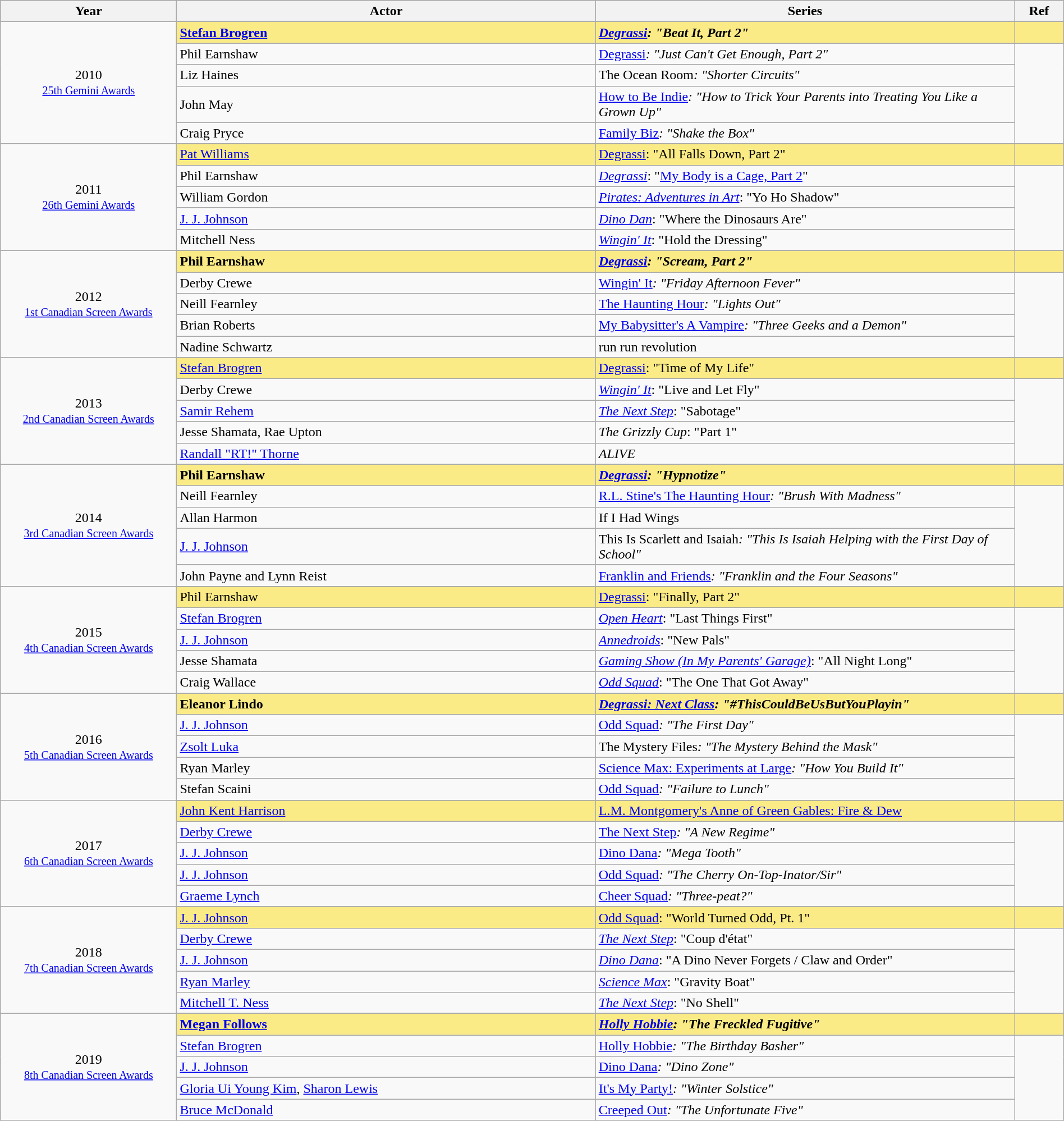<table class="wikitable" style="width:100%;">
<tr style="background:#bebebe;">
<th style="width:8%;">Year</th>
<th style="width:19%;">Actor</th>
<th style="width:19%;">Series</th>
<th style="width:2%;">Ref</th>
</tr>
<tr>
<td rowspan="6" align="center">2010 <br> <small><a href='#'>25th Gemini Awards</a></small></td>
</tr>
<tr style="background:#FAEB86;">
<td><strong><a href='#'>Stefan Brogren</a></strong></td>
<td><strong><em><a href='#'>Degrassi</a><em>: "Beat It, Part 2"<strong></td>
<td></td>
</tr>
<tr>
<td>Phil Earnshaw</td>
<td></em><a href='#'>Degrassi</a><em>: "Just Can't Get Enough, Part 2"</td>
<td rowspan=4></td>
</tr>
<tr>
<td>Liz Haines</td>
<td></em>The Ocean Room<em>: "Shorter Circuits"</td>
</tr>
<tr>
<td>John May</td>
<td></em><a href='#'>How to Be Indie</a><em>: "How to Trick Your Parents into Treating You Like a Grown Up"</td>
</tr>
<tr>
<td>Craig Pryce</td>
<td></em><a href='#'>Family Biz</a><em>: "Shake the Box"</td>
</tr>
<tr>
<td rowspan="6" align="center">2011 <br> <small><a href='#'>26th Gemini Awards</a></small></td>
</tr>
<tr style="background:#FAEB86;">
<td></strong><a href='#'>Pat Williams</a><strong></td>
<td></em></strong><a href='#'>Degrassi</a></em>: "All Falls Down, Part 2"</strong></td>
<td></td>
</tr>
<tr>
<td>Phil Earnshaw</td>
<td><em><a href='#'>Degrassi</a></em>: "<a href='#'>My Body is a Cage, Part 2</a>"</td>
<td rowspan=4></td>
</tr>
<tr>
<td>William Gordon</td>
<td><em><a href='#'>Pirates: Adventures in Art</a></em>: "Yo Ho Shadow"</td>
</tr>
<tr>
<td><a href='#'>J. J. Johnson</a></td>
<td><em><a href='#'>Dino Dan</a></em>: "Where the Dinosaurs Are"</td>
</tr>
<tr>
<td>Mitchell Ness</td>
<td><em><a href='#'>Wingin' It</a></em>: "Hold the Dressing"</td>
</tr>
<tr>
<td rowspan="6" align="center">2012 <br> <small><a href='#'>1st Canadian Screen Awards</a></small></td>
</tr>
<tr style="background:#FAEB86;">
<td><strong>Phil Earnshaw</strong></td>
<td><strong><em><a href='#'>Degrassi</a><em>: "Scream, Part 2"<strong></td>
<td></td>
</tr>
<tr>
<td>Derby Crewe</td>
<td></em><a href='#'>Wingin' It</a><em>: "Friday Afternoon Fever"</td>
<td rowspan=4></td>
</tr>
<tr>
<td>Neill Fearnley</td>
<td></em><a href='#'>The Haunting Hour</a><em>: "Lights Out"</td>
</tr>
<tr>
<td>Brian Roberts</td>
<td></em><a href='#'>My Babysitter's A Vampire</a><em>: "Three Geeks and a Demon"</td>
</tr>
<tr>
<td>Nadine Schwartz</td>
<td></em>run run revolution<em></td>
</tr>
<tr>
<td rowspan="6" align="center">2013 <br> <small><a href='#'>2nd Canadian Screen Awards</a></small></td>
</tr>
<tr style="background:#FAEB86;">
<td></strong><a href='#'>Stefan Brogren</a><strong></td>
<td></em></strong><a href='#'>Degrassi</a></em>: "Time of My Life"</strong></td>
<td></td>
</tr>
<tr>
<td>Derby Crewe</td>
<td><em><a href='#'>Wingin' It</a></em>: "Live and Let Fly"</td>
<td rowspan=4></td>
</tr>
<tr>
<td><a href='#'>Samir Rehem</a></td>
<td><em><a href='#'>The Next Step</a></em>: "Sabotage"</td>
</tr>
<tr>
<td>Jesse Shamata, Rae Upton</td>
<td><em>The Grizzly Cup</em>: "Part 1"</td>
</tr>
<tr>
<td><a href='#'>Randall "RT!" Thorne</a></td>
<td><em>ALIVE</em></td>
</tr>
<tr>
<td rowspan="6" align="center">2014 <br> <small><a href='#'>3rd Canadian Screen Awards</a></small></td>
</tr>
<tr style="background:#FAEB86;">
<td><strong>Phil Earnshaw</strong></td>
<td><strong><em><a href='#'>Degrassi</a><em>: "Hypnotize"<strong></td>
<td></td>
</tr>
<tr>
<td>Neill Fearnley</td>
<td></em><a href='#'>R.L. Stine's The Haunting Hour</a><em>: "Brush With Madness"</td>
<td rowspan=4></td>
</tr>
<tr>
<td>Allan Harmon</td>
<td></em>If I Had Wings<em></td>
</tr>
<tr>
<td><a href='#'>J. J. Johnson</a></td>
<td></em>This Is Scarlett and Isaiah<em>: "This Is Isaiah Helping with the First Day of School"</td>
</tr>
<tr>
<td>John Payne and Lynn Reist</td>
<td></em><a href='#'>Franklin and Friends</a><em>: "Franklin and the Four Seasons"</td>
</tr>
<tr>
<td rowspan="6" align="center">2015 <br> <small><a href='#'>4th Canadian Screen Awards</a></small></td>
</tr>
<tr style="background:#FAEB86;">
<td></strong>Phil Earnshaw<strong></td>
<td></em></strong><a href='#'>Degrassi</a></em>: "Finally, Part 2"</strong></td>
<td></td>
</tr>
<tr>
<td><a href='#'>Stefan Brogren</a></td>
<td><em><a href='#'>Open Heart</a></em>: "Last Things First"</td>
<td rowspan=4></td>
</tr>
<tr>
<td><a href='#'>J. J. Johnson</a></td>
<td><em><a href='#'>Annedroids</a></em>: "New Pals"</td>
</tr>
<tr>
<td>Jesse Shamata</td>
<td><em><a href='#'>Gaming Show (In My Parents' Garage)</a></em>: "All Night Long"</td>
</tr>
<tr>
<td>Craig Wallace</td>
<td><em><a href='#'>Odd Squad</a></em>: "The One That Got Away"</td>
</tr>
<tr>
<td rowspan="6" align="center">2016 <br> <small><a href='#'>5th Canadian Screen Awards</a></small></td>
</tr>
<tr style="background:#FAEB86;">
<td><strong>Eleanor Lindo</strong></td>
<td><strong><em><a href='#'>Degrassi: Next Class</a><em>: "#ThisCouldBeUsButYouPlayin"<strong></td>
<td></td>
</tr>
<tr>
<td><a href='#'>J. J. Johnson</a></td>
<td></em><a href='#'>Odd Squad</a><em>: "The First Day"</td>
<td rowspan=4></td>
</tr>
<tr>
<td><a href='#'>Zsolt Luka</a></td>
<td></em>The Mystery Files<em>: "The Mystery Behind the Mask"</td>
</tr>
<tr>
<td>Ryan Marley</td>
<td></em><a href='#'>Science Max: Experiments at Large</a><em>: "How You Build It"</td>
</tr>
<tr>
<td>Stefan Scaini</td>
<td></em><a href='#'>Odd Squad</a><em>: "Failure to Lunch"</td>
</tr>
<tr>
<td rowspan="6" align="center">2017 <br> <small><a href='#'>6th Canadian Screen Awards</a></small></td>
</tr>
<tr style="background:#FAEB86;">
<td></strong><a href='#'>John Kent Harrison</a><strong></td>
<td></em></strong><a href='#'>L.M. Montgomery's Anne of Green Gables: Fire & Dew</a><strong><em></td>
<td></td>
</tr>
<tr>
<td><a href='#'>Derby Crewe</a></td>
<td></em><a href='#'>The Next Step</a><em>: "A New Regime"</td>
<td rowspan=4></td>
</tr>
<tr>
<td><a href='#'>J. J. Johnson</a></td>
<td></em><a href='#'>Dino Dana</a><em>: "Mega Tooth"</td>
</tr>
<tr>
<td><a href='#'>J. J. Johnson</a></td>
<td></em><a href='#'>Odd Squad</a><em>: "The Cherry On-Top-Inator/Sir"</td>
</tr>
<tr>
<td><a href='#'>Graeme Lynch</a></td>
<td></em><a href='#'>Cheer Squad</a><em>: "Three-peat?"</td>
</tr>
<tr>
<td rowspan="6" align="center">2018 <br> <small><a href='#'>7th Canadian Screen Awards</a></small></td>
</tr>
<tr style="background:#FAEB86;">
<td></strong><a href='#'>J. J. Johnson</a><strong></td>
<td></em></strong><a href='#'>Odd Squad</a></em>: "World Turned Odd, Pt. 1"</strong></td>
<td></td>
</tr>
<tr>
<td><a href='#'>Derby Crewe</a></td>
<td><em><a href='#'>The Next Step</a></em>: "Coup d'état"</td>
<td rowspan=4></td>
</tr>
<tr>
<td><a href='#'>J. J. Johnson</a></td>
<td><em><a href='#'>Dino Dana</a></em>: "A Dino Never Forgets / Claw and Order"</td>
</tr>
<tr>
<td><a href='#'>Ryan Marley</a></td>
<td><em><a href='#'>Science Max</a></em>: "Gravity Boat"</td>
</tr>
<tr>
<td><a href='#'>Mitchell T. Ness</a></td>
<td><em><a href='#'>The Next Step</a></em>: "No Shell"</td>
</tr>
<tr>
<td rowspan="6" align="center">2019 <br> <small><a href='#'>8th Canadian Screen Awards</a></small></td>
</tr>
<tr style="background:#FAEB86;">
<td><strong><a href='#'>Megan Follows</a></strong></td>
<td><strong><em><a href='#'>Holly Hobbie</a><em>: "The Freckled Fugitive"<strong></td>
<td></td>
</tr>
<tr>
<td><a href='#'>Stefan Brogren</a></td>
<td></em><a href='#'>Holly Hobbie</a><em>: "The Birthday Basher"</td>
<td rowspan=4></td>
</tr>
<tr>
<td><a href='#'>J. J. Johnson</a></td>
<td></em><a href='#'>Dino Dana</a><em>: "Dino Zone"</td>
</tr>
<tr>
<td><a href='#'>Gloria Ui Young Kim</a>, <a href='#'>Sharon Lewis</a></td>
<td></em><a href='#'>It's My Party!</a><em>: "Winter Solstice"</td>
</tr>
<tr>
<td><a href='#'>Bruce McDonald</a></td>
<td></em><a href='#'>Creeped Out</a><em>: "The Unfortunate Five"</td>
</tr>
</table>
